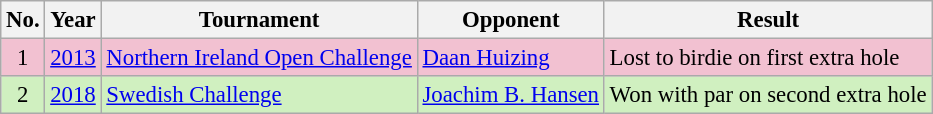<table class="wikitable" style="font-size:95%;">
<tr>
<th>No.</th>
<th>Year</th>
<th>Tournament</th>
<th>Opponent</th>
<th>Result</th>
</tr>
<tr style="background:#F2C1D1;">
<td align=center>1</td>
<td><a href='#'>2013</a></td>
<td><a href='#'>Northern Ireland Open Challenge</a></td>
<td> <a href='#'>Daan Huizing</a></td>
<td>Lost to birdie on first extra hole</td>
</tr>
<tr style="background:#D0F0C0;">
<td align=center>2</td>
<td><a href='#'>2018</a></td>
<td><a href='#'>Swedish Challenge</a></td>
<td> <a href='#'>Joachim B. Hansen</a></td>
<td>Won with par on second extra hole</td>
</tr>
</table>
